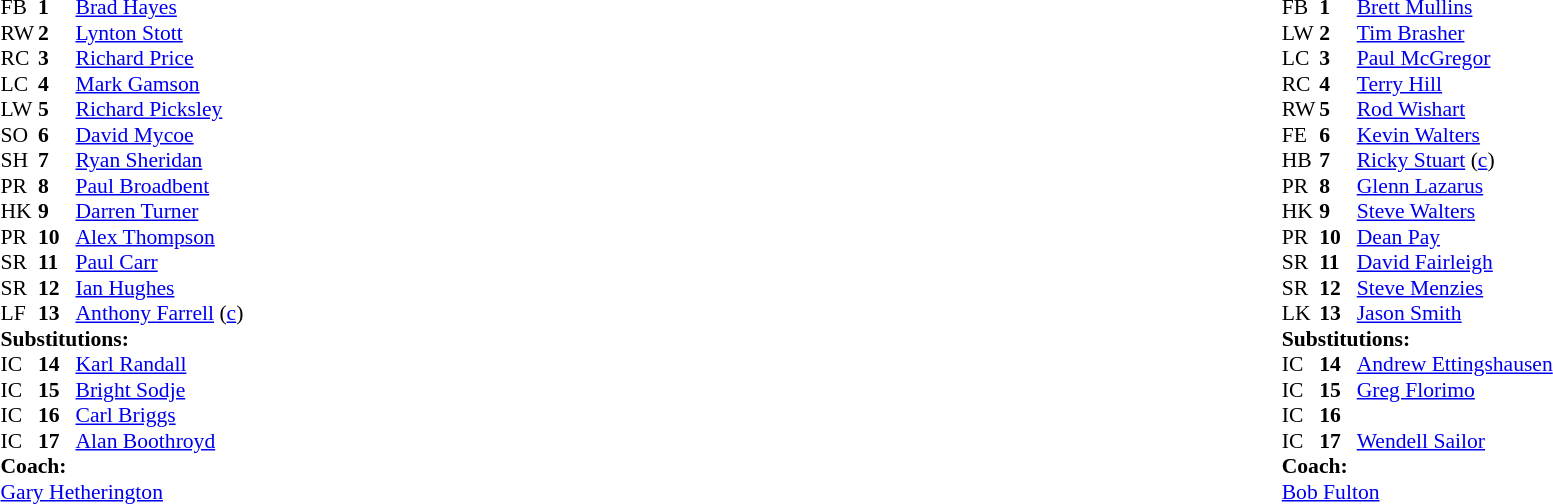<table width="100%">
<tr>
<td valign="top" width="50%"><br><table style="font-size: 90%" cellspacing="0" cellpadding="0">
<tr>
<th width="25"></th>
<th width="25"></th>
</tr>
<tr>
<td>FB</td>
<td><strong>1</strong></td>
<td><a href='#'>Brad Hayes</a></td>
</tr>
<tr>
<td>RW</td>
<td><strong>2</strong></td>
<td><a href='#'>Lynton Stott</a></td>
</tr>
<tr>
<td>RC</td>
<td><strong>3</strong></td>
<td><a href='#'>Richard Price</a></td>
</tr>
<tr>
<td>LC</td>
<td><strong>4</strong></td>
<td><a href='#'>Mark Gamson</a></td>
</tr>
<tr>
<td>LW</td>
<td><strong>5</strong></td>
<td><a href='#'>Richard Picksley</a></td>
</tr>
<tr>
<td>SO</td>
<td><strong>6</strong></td>
<td><a href='#'>David Mycoe</a></td>
</tr>
<tr>
<td>SH</td>
<td><strong>7</strong></td>
<td><a href='#'>Ryan Sheridan</a></td>
</tr>
<tr>
<td>PR</td>
<td><strong>8</strong></td>
<td><a href='#'>Paul Broadbent</a></td>
</tr>
<tr>
<td>HK</td>
<td><strong>9</strong></td>
<td><a href='#'>Darren Turner</a></td>
</tr>
<tr>
<td>PR</td>
<td><strong>10</strong></td>
<td><a href='#'>Alex Thompson</a></td>
</tr>
<tr>
<td>SR</td>
<td><strong>11</strong></td>
<td><a href='#'>Paul Carr</a></td>
</tr>
<tr>
<td>SR</td>
<td><strong>12</strong></td>
<td><a href='#'>Ian Hughes</a></td>
</tr>
<tr>
<td>LF</td>
<td><strong>13</strong></td>
<td><a href='#'>Anthony Farrell</a> (<a href='#'>c</a>)</td>
</tr>
<tr>
<td colspan=3><strong>Substitutions:</strong></td>
</tr>
<tr>
<td>IC</td>
<td><strong>14</strong></td>
<td><a href='#'>Karl Randall</a></td>
</tr>
<tr>
<td>IC</td>
<td><strong>15</strong></td>
<td><a href='#'>Bright Sodje</a></td>
</tr>
<tr>
<td>IC</td>
<td><strong>16</strong></td>
<td><a href='#'>Carl Briggs</a></td>
</tr>
<tr>
<td>IC</td>
<td><strong>17</strong></td>
<td><a href='#'>Alan Boothroyd</a></td>
</tr>
<tr>
<td colspan=3><strong>Coach:</strong></td>
</tr>
<tr>
<td colspan="4"> <a href='#'>Gary Hetherington</a></td>
</tr>
</table>
</td>
<td valign="top" width="50%"><br><table style="font-size: 90%" cellspacing="0" cellpadding="0" align="center">
<tr>
<th width="25"></th>
<th width="25"></th>
</tr>
<tr>
<td>FB</td>
<td><strong>1</strong></td>
<td><a href='#'>Brett Mullins</a></td>
</tr>
<tr>
<td>LW</td>
<td><strong>2</strong></td>
<td><a href='#'>Tim Brasher</a></td>
</tr>
<tr>
<td>LC</td>
<td><strong>3</strong></td>
<td><a href='#'>Paul McGregor</a></td>
</tr>
<tr>
<td>RC</td>
<td><strong>4</strong></td>
<td><a href='#'>Terry Hill</a></td>
</tr>
<tr>
<td>RW</td>
<td><strong>5</strong></td>
<td><a href='#'>Rod Wishart</a></td>
</tr>
<tr>
<td>FE</td>
<td><strong>6</strong></td>
<td><a href='#'>Kevin Walters</a></td>
</tr>
<tr>
<td>HB</td>
<td><strong>7</strong></td>
<td><a href='#'>Ricky Stuart</a> (<a href='#'>c</a>)</td>
</tr>
<tr>
<td>PR</td>
<td><strong>8</strong></td>
<td><a href='#'>Glenn Lazarus</a></td>
</tr>
<tr>
<td>HK</td>
<td><strong>9</strong></td>
<td><a href='#'>Steve Walters</a></td>
</tr>
<tr>
<td>PR</td>
<td><strong>10</strong></td>
<td><a href='#'>Dean Pay</a></td>
</tr>
<tr>
<td>SR</td>
<td><strong>11</strong></td>
<td><a href='#'>David Fairleigh</a></td>
</tr>
<tr>
<td>SR</td>
<td><strong>12</strong></td>
<td><a href='#'>Steve Menzies</a></td>
</tr>
<tr>
<td>LK</td>
<td><strong>13</strong></td>
<td><a href='#'>Jason Smith</a></td>
</tr>
<tr>
<td colspan=3><strong>Substitutions:</strong></td>
</tr>
<tr>
<td>IC</td>
<td><strong>14</strong></td>
<td><a href='#'>Andrew Ettingshausen</a></td>
</tr>
<tr>
<td>IC</td>
<td><strong>15</strong></td>
<td><a href='#'>Greg Florimo</a></td>
</tr>
<tr>
<td>IC</td>
<td><strong>16</strong></td>
<td></td>
</tr>
<tr>
<td>IC</td>
<td><strong>17</strong></td>
<td><a href='#'>Wendell Sailor</a></td>
</tr>
<tr>
<td colspan=3><strong>Coach:</strong></td>
</tr>
<tr>
<td colspan="4"> <a href='#'>Bob Fulton</a></td>
</tr>
</table>
</td>
</tr>
</table>
